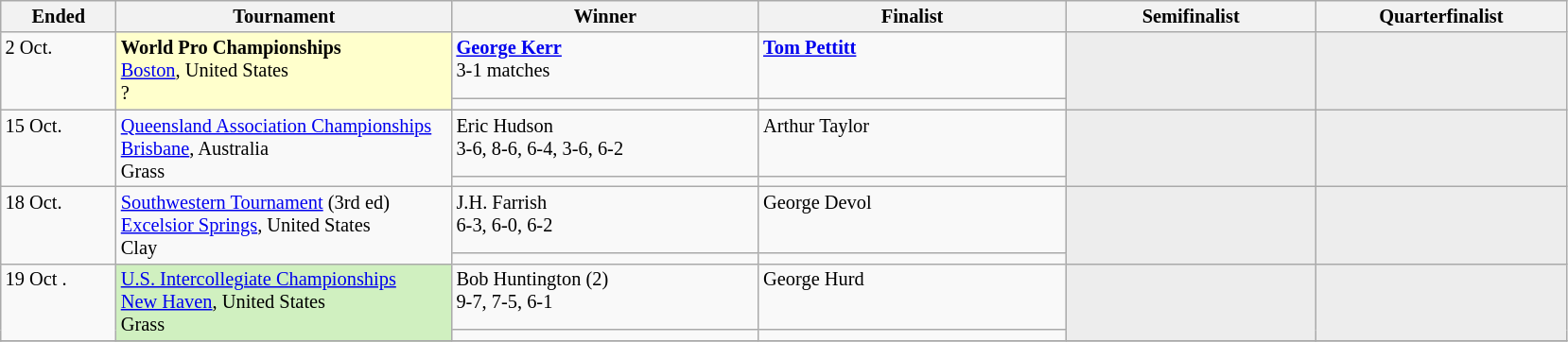<table class="wikitable" style="font-size:85%;">
<tr>
<th width="75">Ended</th>
<th width="230">Tournament</th>
<th width="210">Winner</th>
<th width="210">Finalist</th>
<th width="170">Semifinalist</th>
<th width="170">Quarterfinalist</th>
</tr>
<tr valign=top>
<td rowspan=2>2 Oct.</td>
<td rowspan="2" style="background:#ffc;"><strong>World Pro Championships</strong><br><a href='#'>Boston</a>, United States<br>?</td>
<td> <strong><a href='#'>George Kerr</a></strong><br>3-1 matches</td>
<td> <strong><a href='#'>Tom Pettitt</a></strong></td>
<td style="background:#ededed;" rowspan=2></td>
<td style="background:#ededed;" rowspan=2></td>
</tr>
<tr valign=top>
<td></td>
<td></td>
</tr>
<tr valign=top>
<td rowspan=2>15 Oct.</td>
<td rowspan=2><a href='#'>Queensland Association Championships</a><br><a href='#'>Brisbane</a>, Australia<br>Grass</td>
<td> Eric Hudson <br>3-6, 8-6, 6-4, 3-6, 6-2</td>
<td>  Arthur Taylor</td>
<td style="background:#ededed;" rowspan=2></td>
<td style="background:#ededed;" rowspan=2></td>
</tr>
<tr valign=top>
<td></td>
<td></td>
</tr>
<tr valign=top>
<td rowspan=2>18 Oct.</td>
<td rowspan="2"><a href='#'>Southwestern Tournament</a> (3rd ed)<br><a href='#'>Excelsior Springs</a>, United States<br>Clay</td>
<td> J.H. Farrish <br>6-3, 6-0, 6-2</td>
<td> George Devol</td>
<td style="background:#ededed;" rowspan=2></td>
<td style="background:#ededed;" rowspan=2></td>
</tr>
<tr valign=top>
<td></td>
<td></td>
</tr>
<tr valign=top>
<td rowspan=2>19 Oct .</td>
<td style="background:#d0f0c0"rowspan=2><a href='#'>U.S. Intercollegiate Championships</a><br><a href='#'>New Haven</a>, United States<br>Grass</td>
<td> Bob Huntington (2)<br>9-7, 7-5, 6-1</td>
<td> George Hurd</td>
<td style="background:#ededed;" rowspan=2></td>
<td style="background:#ededed;" rowspan=2></td>
</tr>
<tr valign=top>
<td></td>
<td></td>
</tr>
<tr valign=top>
</tr>
</table>
